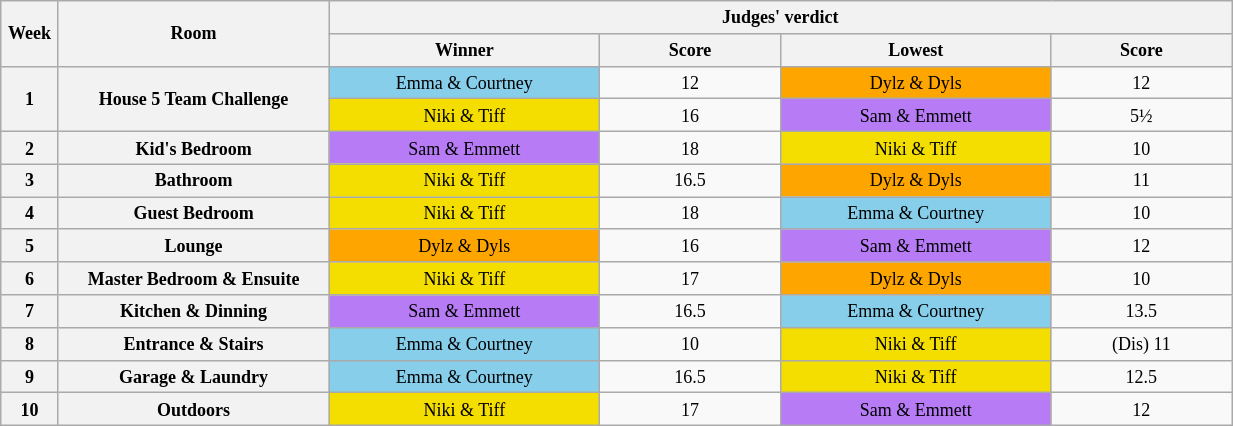<table class="wikitable" style="text-align: center; font-size: 9pt; line-height:16px; width:65%">
<tr>
<th scope="col" rowspan="2" style="width:1%;">Week</th>
<th scope="col" rowspan="2" style="width:15%;">Room</th>
<th scope="col" colspan="4" style="width:5%;">Judges' verdict</th>
</tr>
<tr>
<th scope="col" style="width:15%;">Winner</th>
<th scope="col" style="width:10%;">Score</th>
<th scope="col" style="width:15%;">Lowest</th>
<th scope="col" style="width:10%;">Score</th>
</tr>
<tr>
<th rowspan="2">1</th>
<th rowspan="2">House 5 Team Challenge</th>
<td scope="col" style="background:skyblue; color:black;">Emma & Courtney</td>
<td>12</td>
<td style="background:#B87BF6; background-color:orange">Dylz & Dyls</td>
<td>12</td>
</tr>
<tr>
<td scope="col" style="background:#f4de00; color:black;">Niki & Tiff</td>
<td>16</td>
<td scope="col" style="background:#B87BF6; color:black;">Sam & Emmett</td>
<td>5½</td>
</tr>
<tr>
<th>2</th>
<th>Kid's Bedroom</th>
<td scope="col" style="background:#B87BF6; color:black;">Sam & Emmett</td>
<td>18</td>
<td style="background:#f4de00; color:black;">Niki & Tiff</td>
<td>10</td>
</tr>
<tr>
<th>3</th>
<th>Bathroom</th>
<td style="background:#f4de00; color:black;">Niki & Tiff</td>
<td>16.5</td>
<td style="background:#B87BF6; background-color:orange">Dylz & Dyls</td>
<td>11</td>
</tr>
<tr>
<th>4</th>
<th>Guest Bedroom</th>
<td style="background:#f4de00; color:black;">Niki & Tiff</td>
<td>18</td>
<td scope="col" style="background:skyblue; color:black;">Emma & Courtney</td>
<td>10</td>
</tr>
<tr>
<th>5</th>
<th>Lounge</th>
<td style="background:#B87BF6; background-color:orange">Dylz & Dyls</td>
<td>16</td>
<td scope="col" style="background:#B87BF6; color:black;">Sam & Emmett</td>
<td>12</td>
</tr>
<tr>
<th>6</th>
<th>Master Bedroom & Ensuite</th>
<td style="background:#f4de00; color:black;">Niki & Tiff</td>
<td>17</td>
<td style="background:#B87BF6; background-color:orange">Dylz & Dyls</td>
<td>10</td>
</tr>
<tr>
<th>7</th>
<th>Kitchen & Dinning</th>
<td scope="col" style="background:#B87BF6; color:black;">Sam & Emmett</td>
<td>16.5</td>
<td scope="col" style="background:skyblue; color:black;">Emma & Courtney</td>
<td>13.5</td>
</tr>
<tr>
<th>8</th>
<th>Entrance & Stairs</th>
<td scope="col" style="background:skyblue; color:black;">Emma & Courtney</td>
<td>10</td>
<td scope="col" style="background:#f4de00; color:black;">Niki & Tiff</td>
<td>(Dis) 11</td>
</tr>
<tr>
<th>9</th>
<th>Garage & Laundry</th>
<td scope="col" style="background:skyblue; color:black;">Emma & Courtney</td>
<td>16.5</td>
<td style="background:#f4de00; color:black;">Niki & Tiff</td>
<td>12.5</td>
</tr>
<tr>
<th>10</th>
<th>Outdoors</th>
<td scope="col" style="background:#f4de00; color:black;">Niki & Tiff</td>
<td>17</td>
<td style="background:#B87BF6; color:black;">Sam & Emmett</td>
<td>12</td>
</tr>
</table>
